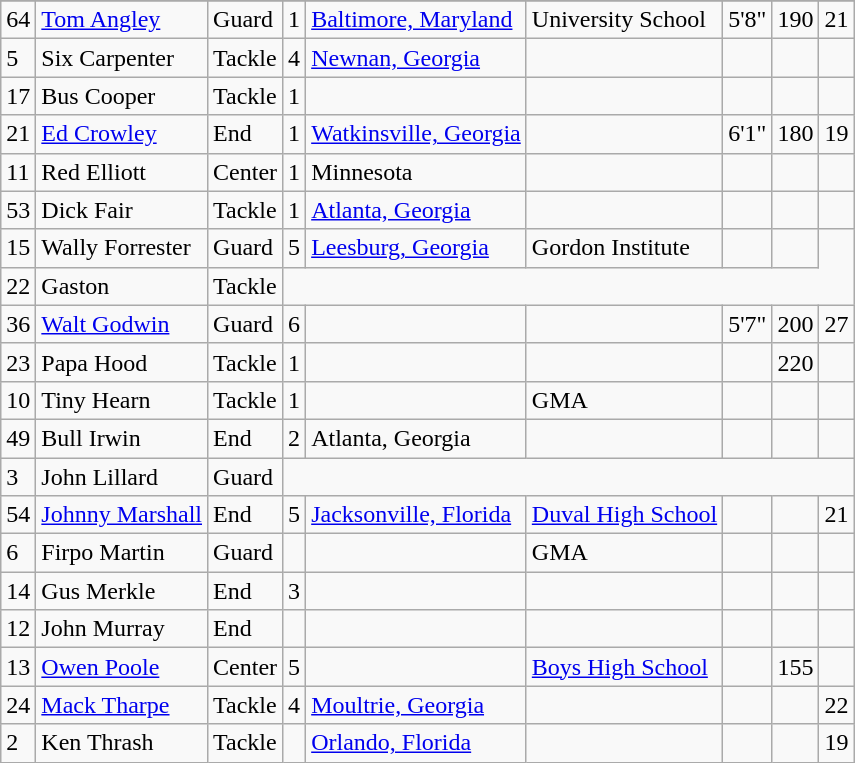<table class="wikitable">
<tr>
</tr>
<tr>
<td>64</td>
<td><a href='#'>Tom Angley</a></td>
<td>Guard</td>
<td>1</td>
<td><a href='#'>Baltimore, Maryland</a></td>
<td>University School</td>
<td>5'8"</td>
<td>190</td>
<td>21</td>
</tr>
<tr>
<td>5</td>
<td>Six Carpenter</td>
<td>Tackle</td>
<td>4</td>
<td><a href='#'>Newnan, Georgia</a></td>
<td></td>
<td></td>
<td></td>
<td></td>
</tr>
<tr>
<td>17</td>
<td>Bus Cooper</td>
<td>Tackle</td>
<td>1</td>
<td></td>
<td></td>
<td></td>
<td></td>
<td></td>
</tr>
<tr>
<td>21</td>
<td><a href='#'>Ed Crowley</a></td>
<td>End</td>
<td>1</td>
<td><a href='#'>Watkinsville, Georgia</a></td>
<td></td>
<td>6'1"</td>
<td>180</td>
<td>19</td>
</tr>
<tr>
<td>11</td>
<td>Red Elliott</td>
<td>Center</td>
<td>1</td>
<td>Minnesota</td>
<td></td>
<td></td>
<td></td>
<td></td>
</tr>
<tr>
<td>53</td>
<td>Dick Fair</td>
<td>Tackle</td>
<td>1</td>
<td><a href='#'>Atlanta, Georgia</a></td>
<td></td>
<td></td>
<td></td>
<td></td>
</tr>
<tr>
<td>15</td>
<td>Wally Forrester</td>
<td>Guard</td>
<td>5</td>
<td><a href='#'>Leesburg, Georgia</a></td>
<td>Gordon Institute</td>
<td></td>
<td></td>
</tr>
<tr>
<td>22</td>
<td>Gaston</td>
<td>Tackle</td>
</tr>
<tr>
<td>36</td>
<td><a href='#'>Walt Godwin</a></td>
<td>Guard</td>
<td>6</td>
<td></td>
<td></td>
<td>5'7"</td>
<td>200</td>
<td>27</td>
</tr>
<tr>
<td>23</td>
<td>Papa Hood</td>
<td>Tackle</td>
<td>1</td>
<td></td>
<td></td>
<td></td>
<td>220</td>
<td></td>
</tr>
<tr>
<td>10</td>
<td>Tiny Hearn</td>
<td>Tackle</td>
<td>1</td>
<td></td>
<td>GMA</td>
<td></td>
<td></td>
<td></td>
</tr>
<tr>
<td>49</td>
<td>Bull Irwin</td>
<td>End</td>
<td>2</td>
<td>Atlanta, Georgia</td>
<td></td>
<td></td>
<td></td>
<td></td>
</tr>
<tr>
<td>3</td>
<td>John Lillard</td>
<td>Guard</td>
</tr>
<tr>
<td>54</td>
<td><a href='#'>Johnny Marshall</a></td>
<td>End</td>
<td>5</td>
<td><a href='#'>Jacksonville, Florida</a></td>
<td><a href='#'>Duval High School</a></td>
<td></td>
<td></td>
<td>21</td>
</tr>
<tr>
<td>6</td>
<td>Firpo Martin</td>
<td>Guard</td>
<td></td>
<td></td>
<td>GMA</td>
<td></td>
<td></td>
<td></td>
</tr>
<tr>
<td>14</td>
<td>Gus Merkle</td>
<td>End</td>
<td>3</td>
<td></td>
<td></td>
<td></td>
<td></td>
<td></td>
</tr>
<tr>
<td>12</td>
<td>John Murray</td>
<td>End</td>
<td></td>
<td></td>
<td></td>
<td></td>
<td></td>
<td></td>
</tr>
<tr>
<td>13</td>
<td><a href='#'>Owen Poole</a></td>
<td>Center</td>
<td>5</td>
<td></td>
<td><a href='#'>Boys High School</a></td>
<td></td>
<td>155</td>
<td></td>
</tr>
<tr>
<td>24</td>
<td><a href='#'>Mack Tharpe</a></td>
<td>Tackle</td>
<td>4</td>
<td><a href='#'>Moultrie, Georgia</a></td>
<td></td>
<td></td>
<td></td>
<td>22</td>
</tr>
<tr>
<td>2</td>
<td>Ken Thrash</td>
<td>Tackle</td>
<td></td>
<td><a href='#'>Orlando, Florida</a></td>
<td></td>
<td></td>
<td></td>
<td>19</td>
</tr>
</table>
